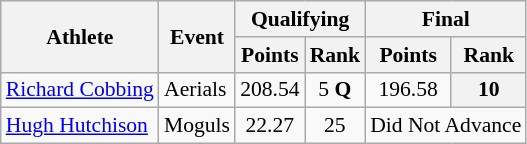<table class="wikitable" style="font-size:90%">
<tr>
<th rowspan="2">Athlete</th>
<th rowspan="2">Event</th>
<th colspan="2">Qualifying</th>
<th colspan="2">Final</th>
</tr>
<tr>
<th>Points</th>
<th>Rank</th>
<th>Points</th>
<th>Rank</th>
</tr>
<tr>
<td><a href='#'>Richard Cobbing</a></td>
<td>Aerials</td>
<td align="center">208.54</td>
<td align="center">5 <strong>Q</strong></td>
<td align="center">196.58</td>
<th align="center">10</th>
</tr>
<tr>
<td><a href='#'>Hugh Hutchison</a></td>
<td>Moguls</td>
<td align="center">22.27</td>
<td align="center">25</td>
<td colspan=2 align="center">Did Not Advance</td>
</tr>
</table>
